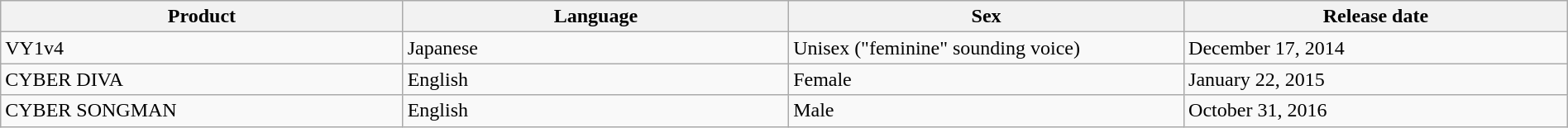<table class="wikitable" style="text-align:left; width:100%">
<tr>
<th width="5%">Product</th>
<th width="5%">Language</th>
<th width="5%">Sex</th>
<th width="5%">Release date</th>
</tr>
<tr>
<td>VY1v4</td>
<td>Japanese</td>
<td>Unisex ("feminine" sounding voice)</td>
<td>December 17, 2014</td>
</tr>
<tr>
<td>CYBER DIVA</td>
<td>English</td>
<td>Female</td>
<td>January 22, 2015</td>
</tr>
<tr>
<td>CYBER SONGMAN</td>
<td>English</td>
<td>Male</td>
<td>October 31, 2016</td>
</tr>
</table>
